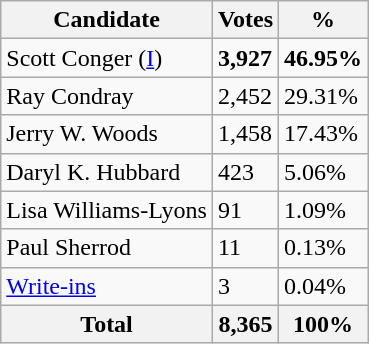<table class="wikitable">
<tr>
<th>Candidate</th>
<th>Votes</th>
<th>%</th>
</tr>
<tr>
<td>Scott Conger (<a href='#'>I</a>)</td>
<td><strong>3,927</strong></td>
<td><strong>46.95%</strong></td>
</tr>
<tr>
<td>Ray Condray</td>
<td>2,452</td>
<td>29.31%</td>
</tr>
<tr>
<td>Jerry W. Woods</td>
<td>1,458</td>
<td>17.43%</td>
</tr>
<tr>
<td>Daryl K. Hubbard</td>
<td>423</td>
<td>5.06%</td>
</tr>
<tr>
<td>Lisa Williams-Lyons</td>
<td>91</td>
<td>1.09%</td>
</tr>
<tr>
<td>Paul Sherrod</td>
<td>11</td>
<td>0.13%</td>
</tr>
<tr>
<td><a href='#'>Write-ins</a></td>
<td>3</td>
<td>0.04%</td>
</tr>
<tr>
<th>Total</th>
<th>8,365</th>
<th>100%</th>
</tr>
</table>
